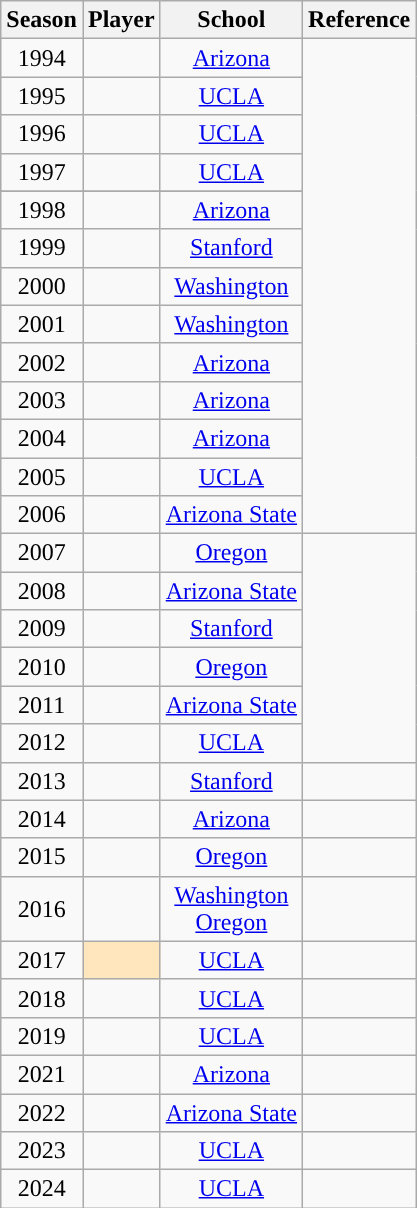<table class="wikitable sortable">
<tr>
<th>Season</th>
<th>Player</th>
<th>School</th>
<th class="unsortable">Reference</th>
</tr>
<tr align=center>
<td>1994</td>
<td></td>
<td><a href='#'>Arizona</a></td>
<td rowspan="14"></td>
</tr>
<tr align=center>
<td>1995</td>
<td></td>
<td><a href='#'>UCLA</a></td>
</tr>
<tr align=center>
<td>1996</td>
<td></td>
<td><a href='#'>UCLA</a></td>
</tr>
<tr align=center>
<td>1997</td>
<td></td>
<td><a href='#'>UCLA</a></td>
</tr>
<tr>
</tr>
<tr align=center>
<td>1998</td>
<td></td>
<td><a href='#'>Arizona</a></td>
</tr>
<tr align=center>
<td>1999</td>
<td></td>
<td><a href='#'>Stanford</a></td>
</tr>
<tr align=center>
<td>2000</td>
<td></td>
<td><a href='#'>Washington</a></td>
</tr>
<tr align=center>
<td>2001</td>
<td></td>
<td><a href='#'>Washington</a></td>
</tr>
<tr align=center>
<td>2002</td>
<td></td>
<td><a href='#'>Arizona</a></td>
</tr>
<tr align=center>
<td>2003</td>
<td></td>
<td><a href='#'>Arizona</a></td>
</tr>
<tr align=center>
<td>2004</td>
<td></td>
<td><a href='#'>Arizona</a></td>
</tr>
<tr align=center>
<td>2005</td>
<td></td>
<td><a href='#'>UCLA</a></td>
</tr>
<tr align=center>
<td>2006</td>
<td></td>
<td><a href='#'>Arizona State</a></td>
</tr>
<tr align=center>
<td>2007</td>
<td></td>
<td><a href='#'>Oregon</a></td>
</tr>
<tr align=center>
<td>2008</td>
<td></td>
<td><a href='#'>Arizona State</a></td>
</tr>
<tr align=center>
<td>2009</td>
<td></td>
<td><a href='#'>Stanford</a></td>
</tr>
<tr align=center>
<td>2010</td>
<td></td>
<td><a href='#'>Oregon</a></td>
</tr>
<tr align=center>
<td>2011</td>
<td></td>
<td><a href='#'>Arizona State</a></td>
</tr>
<tr align=center>
<td>2012</td>
<td></td>
<td><a href='#'>UCLA</a></td>
</tr>
<tr align=center>
<td>2013</td>
<td></td>
<td><a href='#'>Stanford</a></td>
<td style="text-align:center;"></td>
</tr>
<tr align=center>
<td>2014</td>
<td></td>
<td><a href='#'>Arizona</a></td>
<td style="text-align:center;"></td>
</tr>
<tr align=center>
<td>2015</td>
<td></td>
<td><a href='#'>Oregon</a></td>
<td style="text-align:center;"></td>
</tr>
<tr align=center>
<td>2016</td>
<td> <br></td>
<td><a href='#'>Washington</a><br><a href='#'>Oregon</a></td>
<td style="text-align:center;"></td>
</tr>
<tr align=center>
<td>2017</td>
<td style="background:#ffe6bd;"></td>
<td><a href='#'>UCLA</a></td>
<td style="text-align:center;"></td>
</tr>
<tr align=center>
<td>2018</td>
<td></td>
<td><a href='#'>UCLA</a></td>
<td style="text-align:center;"></td>
</tr>
<tr align=center>
<td>2019</td>
<td></td>
<td><a href='#'>UCLA</a></td>
<td style="text-align:center;"></td>
</tr>
<tr align=center>
<td>2021</td>
<td></td>
<td><a href='#'>Arizona</a></td>
<td style="text-align:center;"></td>
</tr>
<tr align=center>
<td>2022</td>
<td></td>
<td><a href='#'>Arizona State</a></td>
<td style="text-align:center;"></td>
</tr>
<tr align=center>
<td>2023</td>
<td></td>
<td><a href='#'>UCLA</a></td>
<td style="text-align:center;"></td>
</tr>
<tr align=center>
<td>2024</td>
<td></td>
<td><a href='#'>UCLA</a></td>
<td style="text-align:center;"></td>
</tr>
</table>
